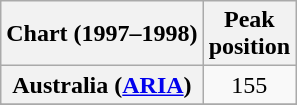<table class="wikitable sortable plainrowheaders">
<tr>
<th scope="col">Chart (1997–1998)</th>
<th scope="col">Peak<br>position</th>
</tr>
<tr>
<th scope="row">Australia (<a href='#'>ARIA</a>)</th>
<td align="center">155</td>
</tr>
<tr>
</tr>
<tr>
</tr>
</table>
